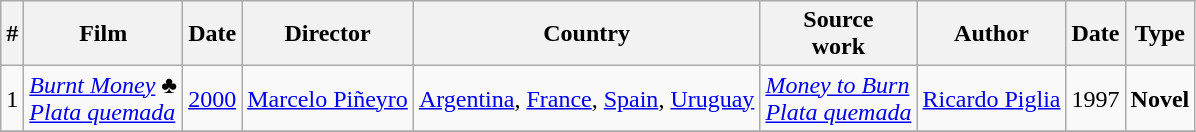<table class="wikitable">
<tr>
<th>#</th>
<th>Film</th>
<th>Date</th>
<th>Director</th>
<th>Country</th>
<th>Source<br>work</th>
<th>Author</th>
<th>Date</th>
<th>Type</th>
</tr>
<tr>
<td>1</td>
<td><em><a href='#'>Burnt Money</a></em> ♣<br><em><a href='#'>Plata quemada</a></em></td>
<td><a href='#'>2000</a></td>
<td><a href='#'>Marcelo Piñeyro</a></td>
<td><a href='#'>Argentina</a>, <a href='#'>France</a>, <a href='#'>Spain</a>, <a href='#'>Uruguay</a></td>
<td><em><a href='#'>Money to Burn</a></em><br><em><a href='#'>Plata quemada</a></em></td>
<td><a href='#'>Ricardo Piglia</a></td>
<td>1997</td>
<td><strong>Novel</strong></td>
</tr>
<tr>
</tr>
</table>
